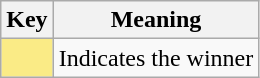<table class="wikitable">
<tr>
<th scope="col" style="width:%;">Key</th>
<th scope="col" style="width:%;">Meaning</th>
</tr>
<tr>
<td style="background:#FAEB86"></td>
<td>Indicates the winner</td>
</tr>
</table>
